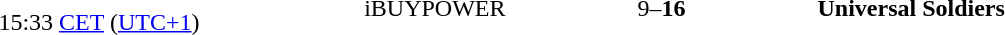<table>
<tr>
<td style="text-align:right" width="150px"><br>15:33 <a href='#'>CET</a> (<a href='#'>UTC+1</a>)</td>
<td style="text-align:right" width="200px">iBUYPOWER</td>
<td style="text-align:center" width="200px">9–<strong>16</strong><br></td>
<td style="text-align:left"><strong>Universal Soldiers</strong></td>
</tr>
</table>
